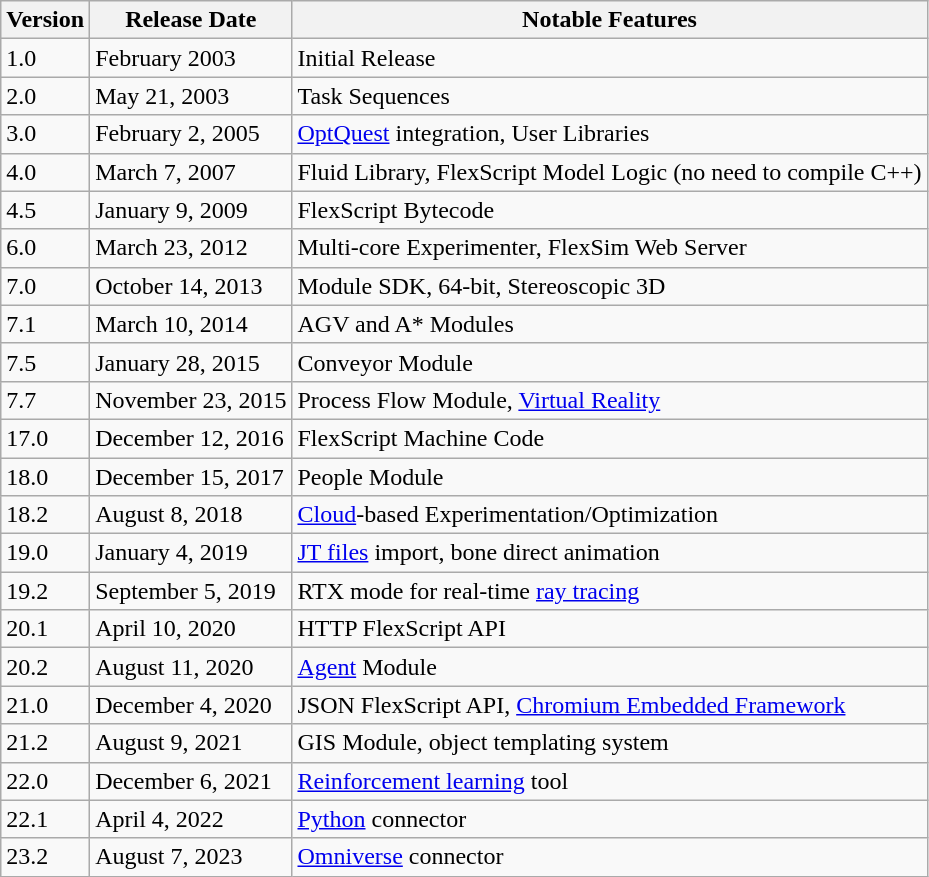<table class="wikitable">
<tr>
<th>Version</th>
<th>Release Date</th>
<th>Notable Features</th>
</tr>
<tr>
<td>1.0</td>
<td>February 2003</td>
<td>Initial Release</td>
</tr>
<tr>
<td>2.0</td>
<td>May 21, 2003</td>
<td>Task Sequences</td>
</tr>
<tr>
<td>3.0</td>
<td>February 2, 2005</td>
<td><a href='#'>OptQuest</a> integration, User Libraries</td>
</tr>
<tr>
<td>4.0</td>
<td>March 7, 2007</td>
<td>Fluid Library, FlexScript Model Logic (no need to compile C++)</td>
</tr>
<tr>
<td>4.5</td>
<td>January 9, 2009</td>
<td>FlexScript Bytecode</td>
</tr>
<tr>
<td>6.0</td>
<td>March 23, 2012</td>
<td>Multi-core Experimenter, FlexSim Web Server</td>
</tr>
<tr>
<td>7.0</td>
<td>October 14, 2013</td>
<td>Module SDK, 64-bit, Stereoscopic 3D</td>
</tr>
<tr>
<td>7.1</td>
<td>March 10, 2014</td>
<td>AGV and A* Modules</td>
</tr>
<tr>
<td>7.5</td>
<td>January 28, 2015</td>
<td>Conveyor Module</td>
</tr>
<tr>
<td>7.7</td>
<td>November 23, 2015</td>
<td>Process Flow Module, <a href='#'>Virtual Reality</a></td>
</tr>
<tr>
<td>17.0</td>
<td>December 12, 2016</td>
<td>FlexScript Machine Code</td>
</tr>
<tr>
<td>18.0</td>
<td>December 15, 2017</td>
<td>People Module</td>
</tr>
<tr>
<td>18.2</td>
<td>August 8, 2018</td>
<td><a href='#'>Cloud</a>-based Experimentation/Optimization</td>
</tr>
<tr>
<td>19.0</td>
<td>January 4, 2019</td>
<td><a href='#'>JT files</a> import, bone direct animation</td>
</tr>
<tr>
<td>19.2</td>
<td>September 5, 2019</td>
<td>RTX mode for real-time <a href='#'>ray tracing</a></td>
</tr>
<tr>
<td>20.1</td>
<td>April 10, 2020</td>
<td>HTTP FlexScript API</td>
</tr>
<tr>
<td>20.2</td>
<td>August 11, 2020</td>
<td><a href='#'>Agent</a> Module</td>
</tr>
<tr>
<td>21.0</td>
<td>December 4, 2020</td>
<td>JSON FlexScript API, <a href='#'>Chromium Embedded Framework</a></td>
</tr>
<tr>
<td>21.2</td>
<td>August 9, 2021</td>
<td>GIS Module, object templating system</td>
</tr>
<tr>
<td>22.0</td>
<td>December 6, 2021</td>
<td><a href='#'>Reinforcement learning</a> tool</td>
</tr>
<tr>
<td>22.1</td>
<td>April 4, 2022</td>
<td><a href='#'>Python</a> connector</td>
</tr>
<tr>
<td>23.2</td>
<td>August 7, 2023</td>
<td><a href='#'>Omniverse</a> connector </td>
</tr>
</table>
